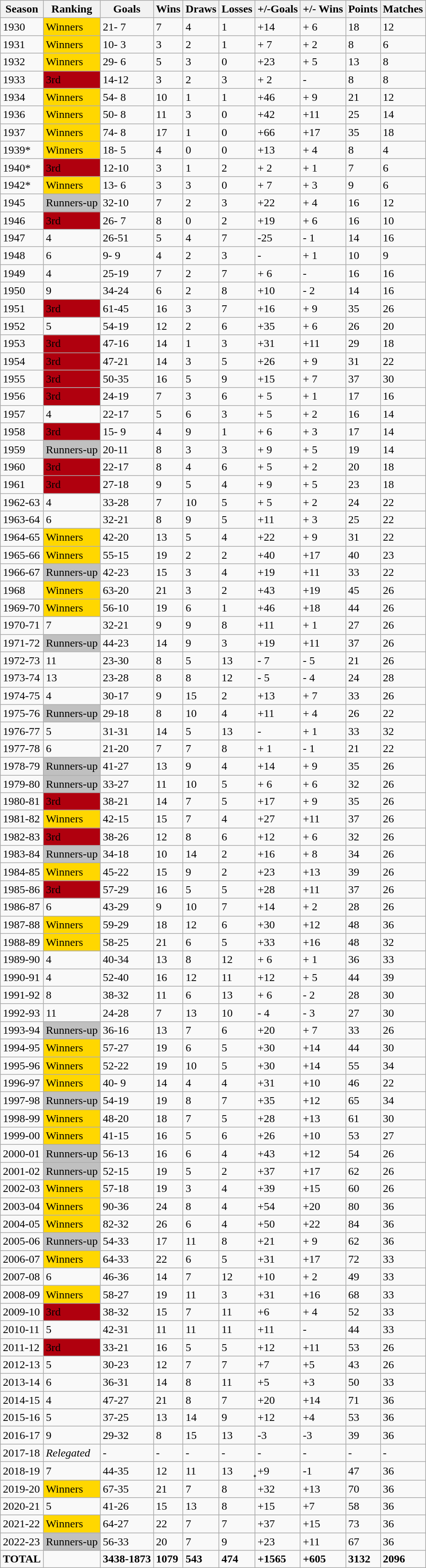<table class="wikitable">
<tr>
<th>Season</th>
<th>Ranking</th>
<th>Goals</th>
<th>Wins</th>
<th>Draws</th>
<th>Losses</th>
<th>+/-Goals</th>
<th>+/- Wins</th>
<th>Points</th>
<th>Matches</th>
</tr>
<tr>
<td>1930</td>
<td bgcolor=gold>Winners</td>
<td>21- 7</td>
<td>7</td>
<td>4</td>
<td>1</td>
<td>+14</td>
<td>+ 6</td>
<td>18</td>
<td>12</td>
</tr>
<tr>
<td>1931</td>
<td bgcolor=gold>Winners</td>
<td>10- 3</td>
<td>3</td>
<td>2</td>
<td>1</td>
<td>+ 7</td>
<td>+ 2</td>
<td>8</td>
<td>6</td>
</tr>
<tr>
<td>1932</td>
<td bgcolor=gold>Winners</td>
<td>29- 6</td>
<td>5</td>
<td>3</td>
<td>0</td>
<td>+23</td>
<td>+ 5</td>
<td>13</td>
<td>8</td>
</tr>
<tr>
<td>1933</td>
<td bgcolor=bronze>3rd</td>
<td>14-12</td>
<td>3</td>
<td>2</td>
<td>3</td>
<td>+ 2</td>
<td>-</td>
<td>8</td>
<td>8</td>
</tr>
<tr>
<td>1934</td>
<td bgcolor=gold>Winners</td>
<td>54- 8</td>
<td>10</td>
<td>1</td>
<td>1</td>
<td>+46</td>
<td>+ 9</td>
<td>21</td>
<td>12</td>
</tr>
<tr>
<td>1936</td>
<td bgcolor=gold>Winners</td>
<td>50- 8</td>
<td>11</td>
<td>3</td>
<td>0</td>
<td>+42</td>
<td>+11</td>
<td>25</td>
<td>14</td>
</tr>
<tr>
<td>1937</td>
<td bgcolor=gold>Winners</td>
<td>74- 8</td>
<td>17</td>
<td>1</td>
<td>0</td>
<td>+66</td>
<td>+17</td>
<td>35</td>
<td>18</td>
</tr>
<tr>
<td>1939*</td>
<td bgcolor=gold>Winners</td>
<td>18- 5</td>
<td>4</td>
<td>0</td>
<td>0</td>
<td>+13</td>
<td>+ 4</td>
<td>8</td>
<td>4</td>
</tr>
<tr>
<td>1940*</td>
<td bgcolor=bronze>3rd</td>
<td>12-10</td>
<td>3</td>
<td>1</td>
<td>2</td>
<td>+ 2</td>
<td>+ 1</td>
<td>7</td>
<td>6</td>
</tr>
<tr>
<td>1942*</td>
<td bgcolor=gold>Winners</td>
<td>13- 6</td>
<td>3</td>
<td>3</td>
<td>0</td>
<td>+ 7</td>
<td>+ 3</td>
<td>9</td>
<td>6</td>
</tr>
<tr>
<td>1945</td>
<td bgcolor=silver>Runners-up</td>
<td>32-10</td>
<td>7</td>
<td>2</td>
<td>3</td>
<td>+22</td>
<td>+ 4</td>
<td>16</td>
<td>12</td>
</tr>
<tr>
<td>1946</td>
<td bgcolor=bronze>3rd</td>
<td>26- 7</td>
<td>8</td>
<td>0</td>
<td>2</td>
<td>+19</td>
<td>+ 6</td>
<td>16</td>
<td>10</td>
</tr>
<tr>
<td>1947</td>
<td>4</td>
<td>26-51</td>
<td>5</td>
<td>4</td>
<td>7</td>
<td>-25</td>
<td>- 1</td>
<td>14</td>
<td>16</td>
</tr>
<tr>
<td>1948</td>
<td>6</td>
<td>9- 9</td>
<td>4</td>
<td>2</td>
<td>3</td>
<td>-</td>
<td>+ 1</td>
<td>10</td>
<td>9</td>
</tr>
<tr>
<td>1949</td>
<td>4</td>
<td>25-19</td>
<td>7</td>
<td>2</td>
<td>7</td>
<td>+ 6</td>
<td>-</td>
<td>16</td>
<td>16</td>
</tr>
<tr>
<td>1950</td>
<td>9</td>
<td>34-24</td>
<td>6</td>
<td>2</td>
<td>8</td>
<td>+10</td>
<td>- 2</td>
<td>14</td>
<td>16</td>
</tr>
<tr>
<td>1951</td>
<td bgcolor=bronze>3rd</td>
<td>61-45</td>
<td>16</td>
<td>3</td>
<td>7</td>
<td>+16</td>
<td>+ 9</td>
<td>35</td>
<td>26</td>
</tr>
<tr>
<td>1952</td>
<td>5</td>
<td>54-19</td>
<td>12</td>
<td>2</td>
<td>6</td>
<td>+35</td>
<td>+ 6</td>
<td>26</td>
<td>20</td>
</tr>
<tr>
<td>1953</td>
<td bgcolor=bronze>3rd</td>
<td>47-16</td>
<td>14</td>
<td>1</td>
<td>3</td>
<td>+31</td>
<td>+11</td>
<td>29</td>
<td>18</td>
</tr>
<tr>
<td>1954</td>
<td bgcolor=bronze>3rd</td>
<td>47-21</td>
<td>14</td>
<td>3</td>
<td>5</td>
<td>+26</td>
<td>+ 9</td>
<td>31</td>
<td>22</td>
</tr>
<tr>
<td>1955</td>
<td bgcolor=bronze>3rd</td>
<td>50-35</td>
<td>16</td>
<td>5</td>
<td>9</td>
<td>+15</td>
<td>+ 7</td>
<td>37</td>
<td>30</td>
</tr>
<tr>
<td>1956</td>
<td bgcolor=bronze>3rd</td>
<td>24-19</td>
<td>7</td>
<td>3</td>
<td>6</td>
<td>+ 5</td>
<td>+ 1</td>
<td>17</td>
<td>16</td>
</tr>
<tr>
<td>1957</td>
<td>4</td>
<td>22-17</td>
<td>5</td>
<td>6</td>
<td>3</td>
<td>+ 5</td>
<td>+ 2</td>
<td>16</td>
<td>14</td>
</tr>
<tr>
<td>1958</td>
<td bgcolor=bronze>3rd</td>
<td>15- 9</td>
<td>4</td>
<td>9</td>
<td>1</td>
<td>+ 6</td>
<td>+ 3</td>
<td>17</td>
<td>14</td>
</tr>
<tr>
<td>1959</td>
<td bgcolor=silver>Runners-up</td>
<td>20-11</td>
<td>8</td>
<td>3</td>
<td>3</td>
<td>+ 9</td>
<td>+ 5</td>
<td>19</td>
<td>14</td>
</tr>
<tr>
<td>1960</td>
<td bgcolor=bronze>3rd</td>
<td>22-17</td>
<td>8</td>
<td>4</td>
<td>6</td>
<td>+ 5</td>
<td>+ 2</td>
<td>20</td>
<td>18</td>
</tr>
<tr>
<td>1961</td>
<td bgcolor=bronze>3rd</td>
<td>27-18</td>
<td>9</td>
<td>5</td>
<td>4</td>
<td>+ 9</td>
<td>+ 5</td>
<td>23</td>
<td>18</td>
</tr>
<tr>
<td>1962-63</td>
<td>4</td>
<td>33-28</td>
<td>7</td>
<td>10</td>
<td>5</td>
<td>+ 5</td>
<td>+ 2</td>
<td>24</td>
<td>22</td>
</tr>
<tr>
<td>1963-64</td>
<td>6</td>
<td>32-21</td>
<td>8</td>
<td>9</td>
<td>5</td>
<td>+11</td>
<td>+ 3</td>
<td>25</td>
<td>22</td>
</tr>
<tr>
<td>1964-65</td>
<td bgcolor=gold>Winners</td>
<td>42-20</td>
<td>13</td>
<td>5</td>
<td>4</td>
<td>+22</td>
<td>+ 9</td>
<td>31</td>
<td>22</td>
</tr>
<tr>
<td>1965-66</td>
<td bgcolor=gold>Winners</td>
<td>55-15</td>
<td>19</td>
<td>2</td>
<td>2</td>
<td>+40</td>
<td>+17</td>
<td>40</td>
<td>23</td>
</tr>
<tr>
<td>1966-67</td>
<td bgcolor=silver>Runners-up</td>
<td>42-23</td>
<td>15</td>
<td>3</td>
<td>4</td>
<td>+19</td>
<td>+11</td>
<td>33</td>
<td>22</td>
</tr>
<tr>
<td>1968</td>
<td bgcolor=gold>Winners</td>
<td>63-20</td>
<td>21</td>
<td>3</td>
<td>2</td>
<td>+43</td>
<td>+19</td>
<td>45</td>
<td>26</td>
</tr>
<tr>
<td>1969-70</td>
<td bgcolor=gold>Winners</td>
<td>56-10</td>
<td>19</td>
<td>6</td>
<td>1</td>
<td>+46</td>
<td>+18</td>
<td>44</td>
<td>26</td>
</tr>
<tr>
<td>1970-71</td>
<td>7</td>
<td>32-21</td>
<td>9</td>
<td>9</td>
<td>8</td>
<td>+11</td>
<td>+ 1</td>
<td>27</td>
<td>26</td>
</tr>
<tr>
<td>1971-72</td>
<td bgcolor=silver>Runners-up</td>
<td>44-23</td>
<td>14</td>
<td>9</td>
<td>3</td>
<td>+19</td>
<td>+11</td>
<td>37</td>
<td>26</td>
</tr>
<tr>
<td>1972-73</td>
<td>11</td>
<td>23-30</td>
<td>8</td>
<td>5</td>
<td>13</td>
<td>- 7</td>
<td>- 5</td>
<td>21</td>
<td>26</td>
</tr>
<tr>
<td>1973-74</td>
<td>13</td>
<td>23-28</td>
<td>8</td>
<td>8</td>
<td>12</td>
<td>- 5</td>
<td>- 4</td>
<td>24</td>
<td>28</td>
</tr>
<tr>
<td>1974-75</td>
<td>4</td>
<td>30-17</td>
<td>9</td>
<td>15</td>
<td>2</td>
<td>+13</td>
<td>+ 7</td>
<td>33</td>
<td>26</td>
</tr>
<tr>
<td>1975-76</td>
<td bgcolor=silver>Runners-up</td>
<td>29-18</td>
<td>8</td>
<td>10</td>
<td>4</td>
<td>+11</td>
<td>+ 4</td>
<td>26</td>
<td>22</td>
</tr>
<tr>
<td>1976-77</td>
<td>5</td>
<td>31-31</td>
<td>14</td>
<td>5</td>
<td>13</td>
<td>-</td>
<td>+ 1</td>
<td>33</td>
<td>32</td>
</tr>
<tr>
<td>1977-78</td>
<td>6</td>
<td>21-20</td>
<td>7</td>
<td>7</td>
<td>8</td>
<td>+ 1</td>
<td>- 1</td>
<td>21</td>
<td>22</td>
</tr>
<tr>
<td>1978-79</td>
<td bgcolor=silver>Runners-up</td>
<td>41-27</td>
<td>13</td>
<td>9</td>
<td>4</td>
<td>+14</td>
<td>+ 9</td>
<td>35</td>
<td>26</td>
</tr>
<tr>
<td>1979-80</td>
<td bgcolor=silver>Runners-up</td>
<td>33-27</td>
<td>11</td>
<td>10</td>
<td>5</td>
<td>+ 6</td>
<td>+ 6</td>
<td>32</td>
<td>26</td>
</tr>
<tr>
<td>1980-81</td>
<td bgcolor=bronze>3rd</td>
<td>38-21</td>
<td>14</td>
<td>7</td>
<td>5</td>
<td>+17</td>
<td>+ 9</td>
<td>35</td>
<td>26</td>
</tr>
<tr>
<td>1981-82</td>
<td bgcolor=gold>Winners</td>
<td>42-15</td>
<td>15</td>
<td>7</td>
<td>4</td>
<td>+27</td>
<td>+11</td>
<td>37</td>
<td>26</td>
</tr>
<tr>
<td>1982-83</td>
<td bgcolor=bronze>3rd</td>
<td>38-26</td>
<td>12</td>
<td>8</td>
<td>6</td>
<td>+12</td>
<td>+ 6</td>
<td>32</td>
<td>26</td>
</tr>
<tr>
<td>1983-84</td>
<td bgcolor=silver>Runners-up</td>
<td>34-18</td>
<td>10</td>
<td>14</td>
<td>2</td>
<td>+16</td>
<td>+ 8</td>
<td>34</td>
<td>26</td>
</tr>
<tr>
<td>1984-85</td>
<td bgcolor=gold>Winners</td>
<td>45-22</td>
<td>15</td>
<td>9</td>
<td>2</td>
<td>+23</td>
<td>+13</td>
<td>39</td>
<td>26</td>
</tr>
<tr>
<td>1985-86</td>
<td bgcolor=bronze>3rd</td>
<td>57-29</td>
<td>16</td>
<td>5</td>
<td>5</td>
<td>+28</td>
<td>+11</td>
<td>37</td>
<td>26</td>
</tr>
<tr>
<td>1986-87</td>
<td>6</td>
<td>43-29</td>
<td>9</td>
<td>10</td>
<td>7</td>
<td>+14</td>
<td>+ 2</td>
<td>28</td>
<td>26</td>
</tr>
<tr>
<td>1987-88</td>
<td bgcolor=gold>Winners</td>
<td>59-29</td>
<td>18</td>
<td>12</td>
<td>6</td>
<td>+30</td>
<td>+12</td>
<td>48</td>
<td>36</td>
</tr>
<tr>
<td>1988-89</td>
<td bgcolor=gold>Winners</td>
<td>58-25</td>
<td>21</td>
<td>6</td>
<td>5</td>
<td>+33</td>
<td>+16</td>
<td>48</td>
<td>32</td>
</tr>
<tr>
<td>1989-90</td>
<td>4</td>
<td>40-34</td>
<td>13</td>
<td>8</td>
<td>12</td>
<td>+ 6</td>
<td>+ 1</td>
<td>36</td>
<td>33</td>
</tr>
<tr>
<td>1990-91</td>
<td>4</td>
<td>52-40</td>
<td>16</td>
<td>12</td>
<td>11</td>
<td>+12</td>
<td>+ 5</td>
<td>44</td>
<td>39</td>
</tr>
<tr>
<td>1991-92</td>
<td>8</td>
<td>38-32</td>
<td>11</td>
<td>6</td>
<td>13</td>
<td>+ 6</td>
<td>- 2</td>
<td>28</td>
<td>30</td>
</tr>
<tr>
<td>1992-93</td>
<td>11</td>
<td>24-28</td>
<td>7</td>
<td>13</td>
<td>10</td>
<td>- 4</td>
<td>- 3</td>
<td>27</td>
<td>30</td>
</tr>
<tr>
<td>1993-94</td>
<td bgcolor=silver>Runners-up</td>
<td>36-16</td>
<td>13</td>
<td>7</td>
<td>6</td>
<td>+20</td>
<td>+ 7</td>
<td>33</td>
<td>26</td>
</tr>
<tr>
<td>1994-95</td>
<td bgcolor=gold>Winners</td>
<td>57-27</td>
<td>19</td>
<td>6</td>
<td>5</td>
<td>+30</td>
<td>+14</td>
<td>44</td>
<td>30</td>
</tr>
<tr>
<td>1995-96</td>
<td bgcolor=gold>Winners</td>
<td>52-22</td>
<td>19</td>
<td>10</td>
<td>5</td>
<td>+30</td>
<td>+14</td>
<td>55</td>
<td>34</td>
</tr>
<tr>
<td>1996-97</td>
<td bgcolor=gold>Winners</td>
<td>40- 9</td>
<td>14</td>
<td>4</td>
<td>4</td>
<td>+31</td>
<td>+10</td>
<td>46</td>
<td>22</td>
</tr>
<tr>
<td>1997-98</td>
<td bgcolor=silver>Runners-up</td>
<td>54-19</td>
<td>19</td>
<td>8</td>
<td>7</td>
<td>+35</td>
<td>+12</td>
<td>65</td>
<td>34</td>
</tr>
<tr>
<td>1998-99</td>
<td bgcolor=gold>Winners</td>
<td>48-20</td>
<td>18</td>
<td>7</td>
<td>5</td>
<td>+28</td>
<td>+13</td>
<td>61</td>
<td>30</td>
</tr>
<tr>
<td>1999-00</td>
<td bgcolor=gold>Winners</td>
<td>41-15</td>
<td>16</td>
<td>5</td>
<td>6</td>
<td>+26</td>
<td>+10</td>
<td>53</td>
<td>27</td>
</tr>
<tr>
<td>2000-01</td>
<td bgcolor=silver>Runners-up</td>
<td>56-13</td>
<td>16</td>
<td>6</td>
<td>4</td>
<td>+43</td>
<td>+12</td>
<td>54</td>
<td>26</td>
</tr>
<tr>
<td>2001-02</td>
<td bgcolor=silver>Runners-up</td>
<td>52-15</td>
<td>19</td>
<td>5</td>
<td>2</td>
<td>+37</td>
<td>+17</td>
<td>62</td>
<td>26</td>
</tr>
<tr>
<td>2002-03</td>
<td bgcolor=gold>Winners</td>
<td>57-18</td>
<td>19</td>
<td>3</td>
<td>4</td>
<td>+39</td>
<td>+15</td>
<td>60</td>
<td>26</td>
</tr>
<tr>
<td>2003-04</td>
<td bgcolor=gold>Winners</td>
<td>90-36</td>
<td>24</td>
<td>8</td>
<td>4</td>
<td>+54</td>
<td>+20</td>
<td>80</td>
<td>36</td>
</tr>
<tr>
<td>2004-05</td>
<td bgcolor=gold>Winners</td>
<td>82-32</td>
<td>26</td>
<td>6</td>
<td>4</td>
<td>+50</td>
<td>+22</td>
<td>84</td>
<td>36</td>
</tr>
<tr>
<td>2005-06</td>
<td bgcolor=silver>Runners-up</td>
<td>54-33</td>
<td>17</td>
<td>11</td>
<td>8</td>
<td>+21</td>
<td>+ 9</td>
<td>62</td>
<td>36</td>
</tr>
<tr>
<td>2006-07</td>
<td bgcolor=gold>Winners</td>
<td>64-33</td>
<td>22</td>
<td>6</td>
<td>5</td>
<td>+31</td>
<td>+17</td>
<td>72</td>
<td>33</td>
</tr>
<tr>
<td>2007-08</td>
<td>6</td>
<td>46-36</td>
<td>14</td>
<td>7</td>
<td>12</td>
<td>+10</td>
<td>+ 2</td>
<td>49</td>
<td>33</td>
</tr>
<tr>
<td>2008-09</td>
<td bgcolor=gold>Winners</td>
<td>58-27</td>
<td>19</td>
<td>11</td>
<td>3</td>
<td>+31</td>
<td>+16</td>
<td>68</td>
<td>33</td>
</tr>
<tr>
<td>2009-10</td>
<td bgcolor=bronze>3rd</td>
<td>38-32</td>
<td>15</td>
<td>7</td>
<td>11</td>
<td>+6</td>
<td>+ 4</td>
<td>52</td>
<td>33</td>
</tr>
<tr>
<td>2010-11</td>
<td>5</td>
<td>42-31</td>
<td>11</td>
<td>11</td>
<td>11</td>
<td>+11</td>
<td>-</td>
<td>44</td>
<td>33</td>
</tr>
<tr>
<td>2011-12</td>
<td bgcolor=bronze>3rd</td>
<td>33-21</td>
<td>16</td>
<td>5</td>
<td>5</td>
<td>+12</td>
<td>+11</td>
<td>53</td>
<td>26</td>
</tr>
<tr>
<td>2012-13</td>
<td>5</td>
<td>30-23</td>
<td>12</td>
<td>7</td>
<td>7</td>
<td>+7</td>
<td>+5</td>
<td>43</td>
<td>26</td>
</tr>
<tr>
<td>2013-14</td>
<td>6</td>
<td>36-31</td>
<td>14</td>
<td>8</td>
<td>11</td>
<td>+5</td>
<td>+3</td>
<td>50</td>
<td>33</td>
</tr>
<tr>
<td>2014-15</td>
<td>4</td>
<td>47-27</td>
<td>21</td>
<td>8</td>
<td>7</td>
<td>+20</td>
<td>+14</td>
<td>71</td>
<td>36</td>
</tr>
<tr>
<td>2015-16</td>
<td>5</td>
<td>37-25</td>
<td>13</td>
<td>14</td>
<td>9</td>
<td>+12</td>
<td>+4</td>
<td>53</td>
<td>36</td>
</tr>
<tr>
<td>2016-17</td>
<td>9</td>
<td>29-32</td>
<td>8</td>
<td>15</td>
<td>13</td>
<td>-3</td>
<td>-3</td>
<td>39</td>
<td>36</td>
</tr>
<tr>
<td>2017-18</td>
<td><em>Relegated</em></td>
<td>-</td>
<td>-</td>
<td>-</td>
<td>-</td>
<td>-</td>
<td>-</td>
<td>-</td>
<td>-</td>
</tr>
<tr>
<td>2018-19</td>
<td>7</td>
<td>44-35</td>
<td>12</td>
<td>11</td>
<td>13</td>
<td>̟+9</td>
<td>-1</td>
<td>47</td>
<td>36</td>
</tr>
<tr>
<td>2019-20</td>
<td bgcolor=gold>Winners</td>
<td>67-35</td>
<td>21</td>
<td>7</td>
<td>8</td>
<td>+32</td>
<td>+13</td>
<td>70</td>
<td>36</td>
</tr>
<tr>
<td>2020-21</td>
<td>5</td>
<td>41-26</td>
<td>15</td>
<td>13</td>
<td>8</td>
<td>+15</td>
<td>+7</td>
<td>58</td>
<td>36</td>
</tr>
<tr>
<td>2021-22</td>
<td bgcolor=gold>Winners</td>
<td>64-27</td>
<td>22</td>
<td>7</td>
<td>7</td>
<td>+37</td>
<td>+15</td>
<td>73</td>
<td>36</td>
</tr>
<tr>
<td>2022-23</td>
<td bgcolor=silver>Runners-up</td>
<td>56-33</td>
<td>20</td>
<td>7</td>
<td>9</td>
<td>+23</td>
<td>+11</td>
<td>67</td>
<td>36</td>
</tr>
<tr>
<td><strong>TOTAL</strong></td>
<td></td>
<td><strong>3438-1873</strong></td>
<td><strong>1079</strong></td>
<td><strong>543</strong></td>
<td><strong>474</strong></td>
<td><strong>+1565</strong></td>
<td><strong>+605</strong></td>
<td><strong>3132</strong></td>
<td><strong>2096</strong></td>
</tr>
</table>
